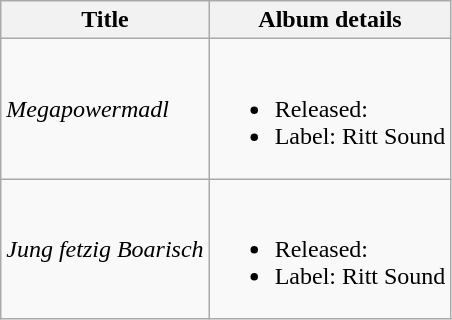<table class="wikitable">
<tr>
<th>Title</th>
<th>Album details</th>
</tr>
<tr>
<td><em>Megapowermadl</em></td>
<td><br><ul><li>Released: </li><li>Label: Ritt Sound</li></ul></td>
</tr>
<tr>
<td><em>Jung fetzig Boarisch</em></td>
<td><br><ul><li>Released: </li><li>Label: Ritt Sound</li></ul></td>
</tr>
</table>
